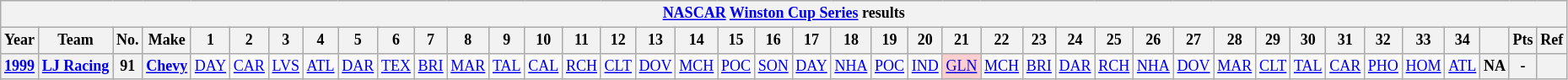<table class="wikitable" style="text-align:center; font-size:75%">
<tr>
<th colspan=45><a href='#'>NASCAR</a> <a href='#'>Winston Cup Series</a> results</th>
</tr>
<tr>
<th>Year</th>
<th>Team</th>
<th>No.</th>
<th>Make</th>
<th>1</th>
<th>2</th>
<th>3</th>
<th>4</th>
<th>5</th>
<th>6</th>
<th>7</th>
<th>8</th>
<th>9</th>
<th>10</th>
<th>11</th>
<th>12</th>
<th>13</th>
<th>14</th>
<th>15</th>
<th>16</th>
<th>17</th>
<th>18</th>
<th>19</th>
<th>20</th>
<th>21</th>
<th>22</th>
<th>23</th>
<th>24</th>
<th>25</th>
<th>26</th>
<th>27</th>
<th>28</th>
<th>29</th>
<th>30</th>
<th>31</th>
<th>32</th>
<th>33</th>
<th>34</th>
<th></th>
<th>Pts</th>
<th>Ref</th>
</tr>
<tr>
<th><a href='#'>1999</a></th>
<th><a href='#'>LJ Racing</a></th>
<th>91</th>
<th><a href='#'>Chevy</a></th>
<td><a href='#'>DAY</a></td>
<td><a href='#'>CAR</a></td>
<td><a href='#'>LVS</a></td>
<td><a href='#'>ATL</a></td>
<td><a href='#'>DAR</a></td>
<td><a href='#'>TEX</a></td>
<td><a href='#'>BRI</a></td>
<td><a href='#'>MAR</a></td>
<td><a href='#'>TAL</a></td>
<td><a href='#'>CAL</a></td>
<td><a href='#'>RCH</a></td>
<td><a href='#'>CLT</a></td>
<td><a href='#'>DOV</a></td>
<td><a href='#'>MCH</a></td>
<td><a href='#'>POC</a></td>
<td><a href='#'>SON</a></td>
<td><a href='#'>DAY</a></td>
<td><a href='#'>NHA</a></td>
<td><a href='#'>POC</a></td>
<td><a href='#'>IND</a></td>
<td style="background:#FFCFCF;"><a href='#'>GLN</a><br></td>
<td><a href='#'>MCH</a></td>
<td><a href='#'>BRI</a></td>
<td><a href='#'>DAR</a></td>
<td><a href='#'>RCH</a></td>
<td><a href='#'>NHA</a></td>
<td><a href='#'>DOV</a></td>
<td><a href='#'>MAR</a></td>
<td><a href='#'>CLT</a></td>
<td><a href='#'>TAL</a></td>
<td><a href='#'>CAR</a></td>
<td><a href='#'>PHO</a></td>
<td><a href='#'>HOM</a></td>
<td><a href='#'>ATL</a></td>
<th>NA</th>
<th>-</th>
<th></th>
</tr>
</table>
